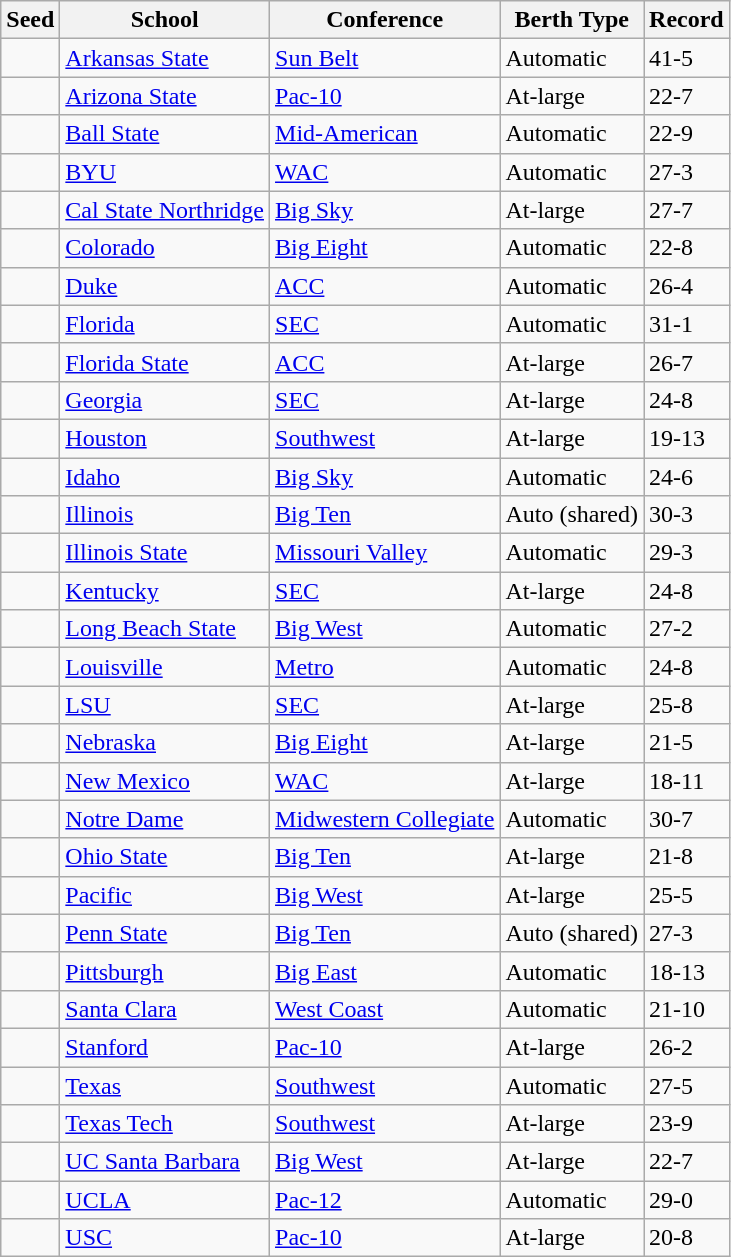<table class="wikitable sortable">
<tr>
<th>Seed</th>
<th>School</th>
<th>Conference</th>
<th>Berth Type</th>
<th>Record</th>
</tr>
<tr>
<td></td>
<td><a href='#'>Arkansas State</a></td>
<td><a href='#'>Sun Belt</a></td>
<td>Automatic</td>
<td>41-5</td>
</tr>
<tr>
<td></td>
<td><a href='#'>Arizona State</a></td>
<td><a href='#'>Pac-10</a></td>
<td>At-large</td>
<td>22-7</td>
</tr>
<tr>
<td></td>
<td><a href='#'>Ball State</a></td>
<td><a href='#'>Mid-American</a></td>
<td>Automatic</td>
<td>22-9</td>
</tr>
<tr>
<td></td>
<td><a href='#'>BYU</a></td>
<td><a href='#'>WAC</a></td>
<td>Automatic</td>
<td>27-3</td>
</tr>
<tr>
<td></td>
<td><a href='#'>Cal State Northridge</a></td>
<td><a href='#'>Big Sky</a></td>
<td>At-large</td>
<td>27-7</td>
</tr>
<tr>
<td></td>
<td><a href='#'>Colorado</a></td>
<td><a href='#'>Big Eight</a></td>
<td>Automatic</td>
<td>22-8</td>
</tr>
<tr>
<td></td>
<td><a href='#'>Duke</a></td>
<td><a href='#'>ACC</a></td>
<td>Automatic</td>
<td>26-4</td>
</tr>
<tr>
<td></td>
<td><a href='#'>Florida</a></td>
<td><a href='#'>SEC</a></td>
<td>Automatic</td>
<td>31-1</td>
</tr>
<tr>
<td></td>
<td><a href='#'>Florida State</a></td>
<td><a href='#'>ACC</a></td>
<td>At-large</td>
<td>26-7</td>
</tr>
<tr>
<td></td>
<td><a href='#'>Georgia</a></td>
<td><a href='#'>SEC</a></td>
<td>At-large</td>
<td>24-8</td>
</tr>
<tr>
<td></td>
<td><a href='#'>Houston</a></td>
<td><a href='#'>Southwest</a></td>
<td>At-large</td>
<td>19-13</td>
</tr>
<tr>
<td></td>
<td><a href='#'>Idaho</a></td>
<td><a href='#'>Big Sky</a></td>
<td>Automatic</td>
<td>24-6</td>
</tr>
<tr>
<td></td>
<td><a href='#'>Illinois</a></td>
<td><a href='#'>Big Ten</a></td>
<td>Auto (shared)</td>
<td>30-3</td>
</tr>
<tr>
<td></td>
<td><a href='#'>Illinois State</a></td>
<td><a href='#'>Missouri Valley</a></td>
<td>Automatic</td>
<td>29-3</td>
</tr>
<tr>
<td></td>
<td><a href='#'>Kentucky</a></td>
<td><a href='#'>SEC</a></td>
<td>At-large</td>
<td>24-8</td>
</tr>
<tr>
<td></td>
<td><a href='#'>Long Beach State</a></td>
<td><a href='#'>Big West</a></td>
<td>Automatic</td>
<td>27-2</td>
</tr>
<tr>
<td></td>
<td><a href='#'>Louisville</a></td>
<td><a href='#'>Metro</a></td>
<td>Automatic</td>
<td>24-8</td>
</tr>
<tr>
<td></td>
<td><a href='#'>LSU</a></td>
<td><a href='#'>SEC</a></td>
<td>At-large</td>
<td>25-8</td>
</tr>
<tr>
<td></td>
<td><a href='#'>Nebraska</a></td>
<td><a href='#'>Big Eight</a></td>
<td>At-large</td>
<td>21-5</td>
</tr>
<tr>
<td></td>
<td><a href='#'>New Mexico</a></td>
<td><a href='#'>WAC</a></td>
<td>At-large</td>
<td>18-11</td>
</tr>
<tr>
<td></td>
<td><a href='#'>Notre Dame</a></td>
<td><a href='#'>Midwestern Collegiate</a></td>
<td>Automatic</td>
<td>30-7</td>
</tr>
<tr>
<td></td>
<td><a href='#'>Ohio State</a></td>
<td><a href='#'>Big Ten</a></td>
<td>At-large</td>
<td>21-8</td>
</tr>
<tr>
<td></td>
<td><a href='#'>Pacific</a></td>
<td><a href='#'>Big West</a></td>
<td>At-large</td>
<td>25-5</td>
</tr>
<tr>
<td></td>
<td><a href='#'>Penn State</a></td>
<td><a href='#'>Big Ten</a></td>
<td>Auto (shared)</td>
<td>27-3</td>
</tr>
<tr>
<td></td>
<td><a href='#'>Pittsburgh</a></td>
<td><a href='#'>Big East</a></td>
<td>Automatic</td>
<td>18-13</td>
</tr>
<tr>
<td></td>
<td><a href='#'>Santa Clara</a></td>
<td><a href='#'>West Coast</a></td>
<td>Automatic</td>
<td>21-10</td>
</tr>
<tr>
<td></td>
<td><a href='#'>Stanford</a></td>
<td><a href='#'>Pac-10</a></td>
<td>At-large</td>
<td>26-2</td>
</tr>
<tr>
<td></td>
<td><a href='#'>Texas</a></td>
<td><a href='#'>Southwest</a></td>
<td>Automatic</td>
<td>27-5</td>
</tr>
<tr>
<td></td>
<td><a href='#'>Texas Tech</a></td>
<td><a href='#'>Southwest</a></td>
<td>At-large</td>
<td>23-9</td>
</tr>
<tr>
<td></td>
<td><a href='#'>UC Santa Barbara</a></td>
<td><a href='#'>Big West</a></td>
<td>At-large</td>
<td>22-7</td>
</tr>
<tr>
<td></td>
<td><a href='#'>UCLA</a></td>
<td><a href='#'>Pac-12</a></td>
<td>Automatic</td>
<td>29-0</td>
</tr>
<tr>
<td></td>
<td><a href='#'>USC</a></td>
<td><a href='#'>Pac-10</a></td>
<td>At-large</td>
<td>20-8</td>
</tr>
</table>
